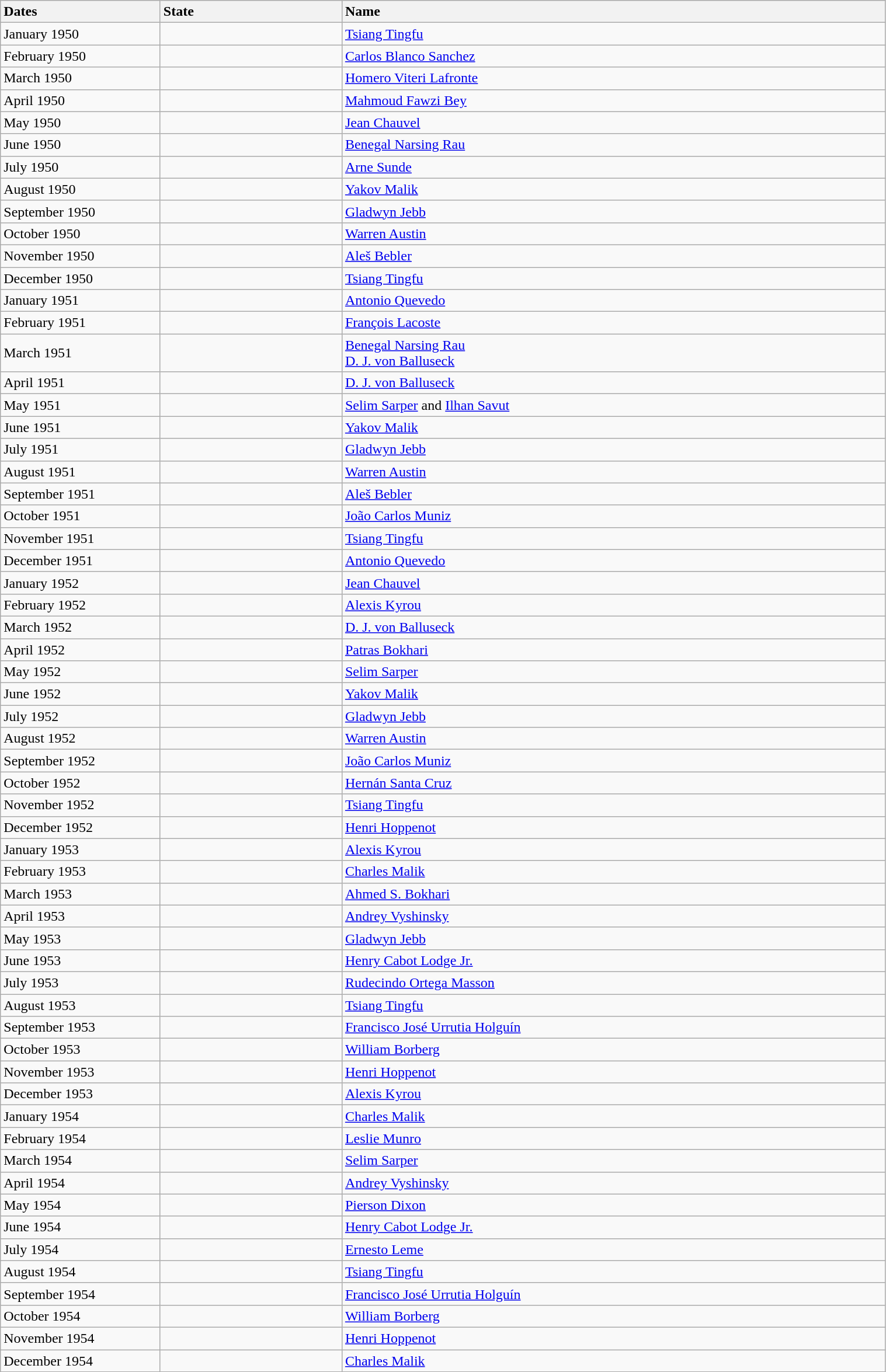<table class="wikitable" width="80%">
<tr>
<th style="text-align:left;width:175px">Dates</th>
<th style="text-align:left;width:200px">State</th>
<th style="text-align:left;">Name</th>
</tr>
<tr>
<td>January 1950</td>
<td></td>
<td><a href='#'>Tsiang Tingfu</a></td>
</tr>
<tr>
<td>February 1950</td>
<td></td>
<td><a href='#'>Carlos Blanco Sanchez</a></td>
</tr>
<tr>
<td>March 1950</td>
<td></td>
<td><a href='#'>Homero Viteri Lafronte</a></td>
</tr>
<tr>
<td>April 1950</td>
<td></td>
<td><a href='#'>Mahmoud Fawzi Bey</a></td>
</tr>
<tr>
<td>May 1950</td>
<td></td>
<td><a href='#'>Jean Chauvel</a></td>
</tr>
<tr>
<td>June 1950</td>
<td></td>
<td><a href='#'>Benegal Narsing Rau</a></td>
</tr>
<tr>
<td>July 1950</td>
<td></td>
<td><a href='#'>Arne Sunde</a></td>
</tr>
<tr>
<td>August 1950</td>
<td></td>
<td><a href='#'>Yakov Malik</a></td>
</tr>
<tr>
<td>September 1950</td>
<td></td>
<td><a href='#'>Gladwyn Jebb</a></td>
</tr>
<tr>
<td>October 1950</td>
<td></td>
<td><a href='#'>Warren Austin</a></td>
</tr>
<tr>
<td>November 1950</td>
<td></td>
<td><a href='#'>Aleš Bebler</a></td>
</tr>
<tr>
<td>December 1950</td>
<td></td>
<td><a href='#'>Tsiang Tingfu</a></td>
</tr>
<tr>
<td>January 1951</td>
<td></td>
<td><a href='#'>Antonio Quevedo</a></td>
</tr>
<tr>
<td>February 1951</td>
<td></td>
<td><a href='#'>François Lacoste</a></td>
</tr>
<tr>
<td>March 1951</td>
<td><br></td>
<td><a href='#'>Benegal Narsing Rau</a><br><a href='#'>D. J. von Balluseck</a></td>
</tr>
<tr>
<td>April 1951</td>
<td></td>
<td><a href='#'>D. J. von Balluseck</a></td>
</tr>
<tr>
<td>May 1951</td>
<td></td>
<td><a href='#'>Selim Sarper</a> and <a href='#'>Ilhan Savut</a></td>
</tr>
<tr>
<td>June 1951</td>
<td></td>
<td><a href='#'>Yakov Malik</a></td>
</tr>
<tr>
<td>July 1951</td>
<td></td>
<td><a href='#'>Gladwyn Jebb</a></td>
</tr>
<tr>
<td>August 1951</td>
<td></td>
<td><a href='#'>Warren Austin</a></td>
</tr>
<tr>
<td>September 1951</td>
<td></td>
<td><a href='#'>Aleš Bebler</a></td>
</tr>
<tr>
<td>October 1951</td>
<td></td>
<td><a href='#'>João Carlos Muniz</a></td>
</tr>
<tr>
<td>November 1951</td>
<td></td>
<td><a href='#'>Tsiang Tingfu</a></td>
</tr>
<tr>
<td>December 1951</td>
<td></td>
<td><a href='#'>Antonio Quevedo</a></td>
</tr>
<tr>
<td>January 1952</td>
<td></td>
<td><a href='#'>Jean Chauvel</a></td>
</tr>
<tr>
<td>February 1952</td>
<td></td>
<td><a href='#'>Alexis Kyrou</a></td>
</tr>
<tr>
<td>March 1952</td>
<td></td>
<td><a href='#'>D. J. von Balluseck</a></td>
</tr>
<tr>
<td>April 1952</td>
<td></td>
<td><a href='#'>Patras Bokhari</a></td>
</tr>
<tr>
<td>May 1952</td>
<td></td>
<td><a href='#'>Selim Sarper</a></td>
</tr>
<tr>
<td>June 1952</td>
<td></td>
<td><a href='#'>Yakov Malik</a></td>
</tr>
<tr>
<td>July 1952</td>
<td></td>
<td><a href='#'>Gladwyn Jebb</a></td>
</tr>
<tr>
<td>August 1952</td>
<td></td>
<td><a href='#'>Warren Austin</a></td>
</tr>
<tr>
<td>September 1952</td>
<td></td>
<td><a href='#'>João Carlos Muniz</a></td>
</tr>
<tr>
<td>October 1952</td>
<td></td>
<td><a href='#'>Hernán Santa Cruz</a></td>
</tr>
<tr>
<td>November 1952</td>
<td></td>
<td><a href='#'>Tsiang Tingfu</a></td>
</tr>
<tr>
<td>December 1952</td>
<td></td>
<td><a href='#'>Henri Hoppenot</a></td>
</tr>
<tr>
<td>January 1953</td>
<td></td>
<td><a href='#'>Alexis Kyrou</a></td>
</tr>
<tr>
<td>February 1953</td>
<td></td>
<td><a href='#'>Charles Malik</a></td>
</tr>
<tr>
<td>March 1953</td>
<td></td>
<td><a href='#'>Ahmed S. Bokhari</a></td>
</tr>
<tr>
<td>April 1953</td>
<td></td>
<td><a href='#'>Andrey Vyshinsky</a></td>
</tr>
<tr>
<td>May 1953</td>
<td></td>
<td><a href='#'>Gladwyn Jebb</a></td>
</tr>
<tr>
<td>June 1953</td>
<td></td>
<td><a href='#'>Henry Cabot Lodge Jr.</a></td>
</tr>
<tr>
<td>July 1953</td>
<td></td>
<td><a href='#'>Rudecindo Ortega Masson</a></td>
</tr>
<tr>
<td>August 1953</td>
<td></td>
<td><a href='#'>Tsiang Tingfu</a></td>
</tr>
<tr>
<td>September 1953</td>
<td></td>
<td><a href='#'>Francisco José Urrutia Holguín</a></td>
</tr>
<tr>
<td>October 1953</td>
<td></td>
<td><a href='#'>William Borberg</a></td>
</tr>
<tr>
<td>November 1953</td>
<td></td>
<td><a href='#'>Henri Hoppenot</a></td>
</tr>
<tr>
<td>December 1953</td>
<td></td>
<td><a href='#'>Alexis Kyrou</a></td>
</tr>
<tr>
<td>January 1954</td>
<td></td>
<td><a href='#'>Charles Malik</a></td>
</tr>
<tr>
<td>February 1954</td>
<td></td>
<td><a href='#'>Leslie Munro</a></td>
</tr>
<tr>
<td>March 1954</td>
<td></td>
<td><a href='#'>Selim Sarper</a></td>
</tr>
<tr>
<td>April 1954</td>
<td></td>
<td><a href='#'>Andrey Vyshinsky</a></td>
</tr>
<tr>
<td>May 1954</td>
<td></td>
<td><a href='#'>Pierson Dixon</a></td>
</tr>
<tr>
<td>June 1954</td>
<td></td>
<td><a href='#'>Henry Cabot Lodge Jr.</a></td>
</tr>
<tr>
<td>July 1954</td>
<td></td>
<td><a href='#'>Ernesto Leme</a></td>
</tr>
<tr>
<td>August 1954</td>
<td></td>
<td><a href='#'>Tsiang Tingfu</a></td>
</tr>
<tr>
<td>September 1954</td>
<td></td>
<td><a href='#'>Francisco José Urrutia Holguín</a></td>
</tr>
<tr>
<td>October 1954</td>
<td></td>
<td><a href='#'>William Borberg</a></td>
</tr>
<tr>
<td>November 1954</td>
<td></td>
<td><a href='#'>Henri Hoppenot</a></td>
</tr>
<tr>
<td>December 1954</td>
<td></td>
<td><a href='#'>Charles Malik</a></td>
</tr>
</table>
